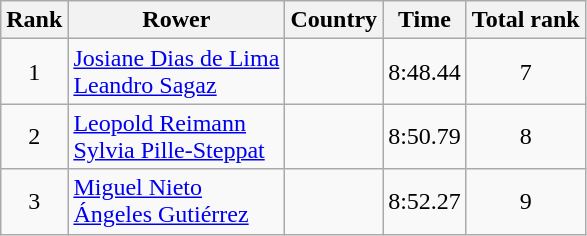<table class="wikitable" style="text-align:center">
<tr>
<th>Rank</th>
<th>Rower</th>
<th>Country</th>
<th>Time</th>
<th>Total rank</th>
</tr>
<tr>
<td>1</td>
<td align="left"><a href='#'>Josiane Dias de Lima</a><br><a href='#'>Leandro Sagaz</a></td>
<td align="left"></td>
<td>8:48.44</td>
<td>7</td>
</tr>
<tr>
<td>2</td>
<td align="left"><a href='#'>Leopold Reimann</a><br><a href='#'>Sylvia Pille-Steppat</a></td>
<td align="left"></td>
<td>8:50.79</td>
<td>8</td>
</tr>
<tr>
<td>3</td>
<td align="left"><a href='#'>Miguel Nieto</a><br><a href='#'>Ángeles Gutiérrez</a></td>
<td align="left"></td>
<td>8:52.27</td>
<td>9</td>
</tr>
</table>
